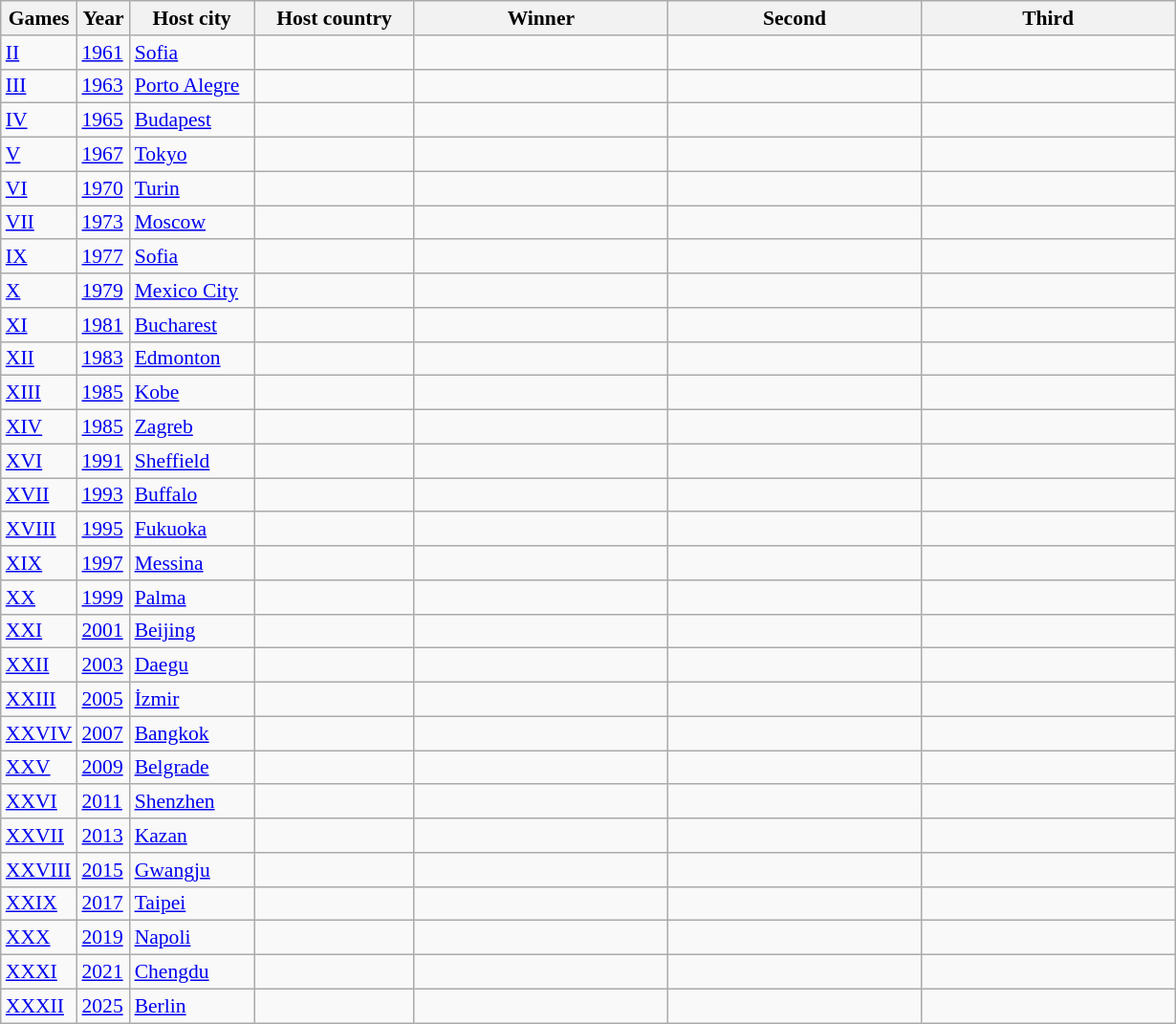<table class=wikitable style=font-size:90%;>
<tr>
<th width=40>Games</th>
<th width=30>Year</th>
<th width=80>Host city</th>
<th width=105>Host country</th>
<th width=170>Winner</th>
<th width=170>Second</th>
<th width=170>Third</th>
</tr>
<tr>
<td><a href='#'>II</a></td>
<td><a href='#'>1961</a></td>
<td><a href='#'>Sofia</a></td>
<td></td>
<td></td>
<td></td>
<td></td>
</tr>
<tr>
<td><a href='#'>III</a></td>
<td><a href='#'>1963</a></td>
<td><a href='#'>Porto Alegre</a></td>
<td></td>
<td></td>
<td></td>
<td></td>
</tr>
<tr>
<td><a href='#'>IV</a></td>
<td><a href='#'>1965</a></td>
<td><a href='#'>Budapest</a></td>
<td></td>
<td></td>
<td></td>
<td></td>
</tr>
<tr>
<td><a href='#'>V</a></td>
<td><a href='#'>1967</a></td>
<td><a href='#'>Tokyo</a></td>
<td></td>
<td></td>
<td></td>
<td></td>
</tr>
<tr>
<td><a href='#'>VI</a></td>
<td><a href='#'>1970</a></td>
<td><a href='#'>Turin</a></td>
<td></td>
<td></td>
<td></td>
<td></td>
</tr>
<tr>
<td><a href='#'>VII</a></td>
<td><a href='#'>1973</a></td>
<td><a href='#'>Moscow</a></td>
<td></td>
<td></td>
<td></td>
<td></td>
</tr>
<tr>
<td><a href='#'>IX</a></td>
<td><a href='#'>1977</a></td>
<td><a href='#'>Sofia</a></td>
<td></td>
<td></td>
<td></td>
<td></td>
</tr>
<tr>
<td><a href='#'>X</a></td>
<td><a href='#'>1979</a></td>
<td><a href='#'>Mexico City</a></td>
<td></td>
<td></td>
<td></td>
<td></td>
</tr>
<tr>
<td><a href='#'>XI</a></td>
<td><a href='#'>1981</a></td>
<td><a href='#'>Bucharest</a></td>
<td></td>
<td></td>
<td></td>
<td></td>
</tr>
<tr>
<td><a href='#'>XII</a></td>
<td><a href='#'>1983</a></td>
<td><a href='#'>Edmonton</a></td>
<td></td>
<td></td>
<td></td>
<td></td>
</tr>
<tr>
<td><a href='#'>XIII</a></td>
<td><a href='#'>1985</a></td>
<td><a href='#'>Kobe</a></td>
<td></td>
<td></td>
<td></td>
<td></td>
</tr>
<tr>
<td><a href='#'>XIV</a></td>
<td><a href='#'>1985</a></td>
<td><a href='#'>Zagreb</a></td>
<td></td>
<td></td>
<td></td>
<td></td>
</tr>
<tr>
<td><a href='#'>XVI</a></td>
<td><a href='#'>1991</a></td>
<td><a href='#'>Sheffield</a></td>
<td></td>
<td></td>
<td></td>
<td></td>
</tr>
<tr>
<td><a href='#'>XVII</a></td>
<td><a href='#'>1993</a></td>
<td><a href='#'>Buffalo</a></td>
<td></td>
<td></td>
<td></td>
<td></td>
</tr>
<tr>
<td><a href='#'>XVIII</a></td>
<td><a href='#'>1995</a></td>
<td><a href='#'>Fukuoka</a></td>
<td></td>
<td></td>
<td></td>
<td></td>
</tr>
<tr>
<td><a href='#'>XIX</a></td>
<td><a href='#'>1997</a></td>
<td><a href='#'>Messina</a></td>
<td></td>
<td></td>
<td></td>
<td></td>
</tr>
<tr>
<td><a href='#'>XX</a></td>
<td><a href='#'>1999</a></td>
<td><a href='#'>Palma</a></td>
<td></td>
<td></td>
<td></td>
<td></td>
</tr>
<tr>
<td><a href='#'>XXI</a></td>
<td><a href='#'>2001</a></td>
<td><a href='#'>Beijing</a></td>
<td></td>
<td></td>
<td></td>
<td></td>
</tr>
<tr>
<td><a href='#'>XXII</a></td>
<td><a href='#'>2003</a></td>
<td><a href='#'>Daegu</a></td>
<td></td>
<td></td>
<td></td>
<td></td>
</tr>
<tr>
<td><a href='#'>XXIII</a></td>
<td><a href='#'>2005</a></td>
<td><a href='#'>İzmir</a></td>
<td></td>
<td></td>
<td></td>
<td></td>
</tr>
<tr>
<td><a href='#'>XXVIV</a></td>
<td><a href='#'>2007</a></td>
<td><a href='#'>Bangkok</a></td>
<td></td>
<td></td>
<td></td>
<td></td>
</tr>
<tr>
<td><a href='#'>XXV</a></td>
<td><a href='#'>2009</a></td>
<td><a href='#'>Belgrade</a></td>
<td></td>
<td></td>
<td></td>
<td></td>
</tr>
<tr>
<td><a href='#'>XXVI</a></td>
<td><a href='#'>2011</a></td>
<td><a href='#'>Shenzhen</a></td>
<td></td>
<td></td>
<td></td>
<td></td>
</tr>
<tr>
<td><a href='#'>XXVII</a></td>
<td><a href='#'>2013</a></td>
<td><a href='#'>Kazan</a></td>
<td></td>
<td></td>
<td></td>
<td></td>
</tr>
<tr>
<td><a href='#'>XXVIII</a></td>
<td><a href='#'>2015</a></td>
<td><a href='#'>Gwangju</a></td>
<td></td>
<td></td>
<td></td>
<td></td>
</tr>
<tr>
<td><a href='#'>XXIX</a></td>
<td><a href='#'>2017</a></td>
<td><a href='#'>Taipei</a></td>
<td></td>
<td></td>
<td></td>
<td></td>
</tr>
<tr>
<td><a href='#'>XXX</a></td>
<td><a href='#'>2019</a></td>
<td><a href='#'>Napoli</a></td>
<td></td>
<td></td>
<td></td>
<td></td>
</tr>
<tr>
<td><a href='#'>XXXI</a></td>
<td><a href='#'>2021</a></td>
<td><a href='#'>Chengdu</a></td>
<td></td>
<td></td>
<td></td>
<td></td>
</tr>
<tr>
<td><a href='#'>XXXII</a></td>
<td><a href='#'>2025</a></td>
<td><a href='#'>Berlin</a></td>
<td></td>
<td></td>
<td></td>
<td></td>
</tr>
</table>
